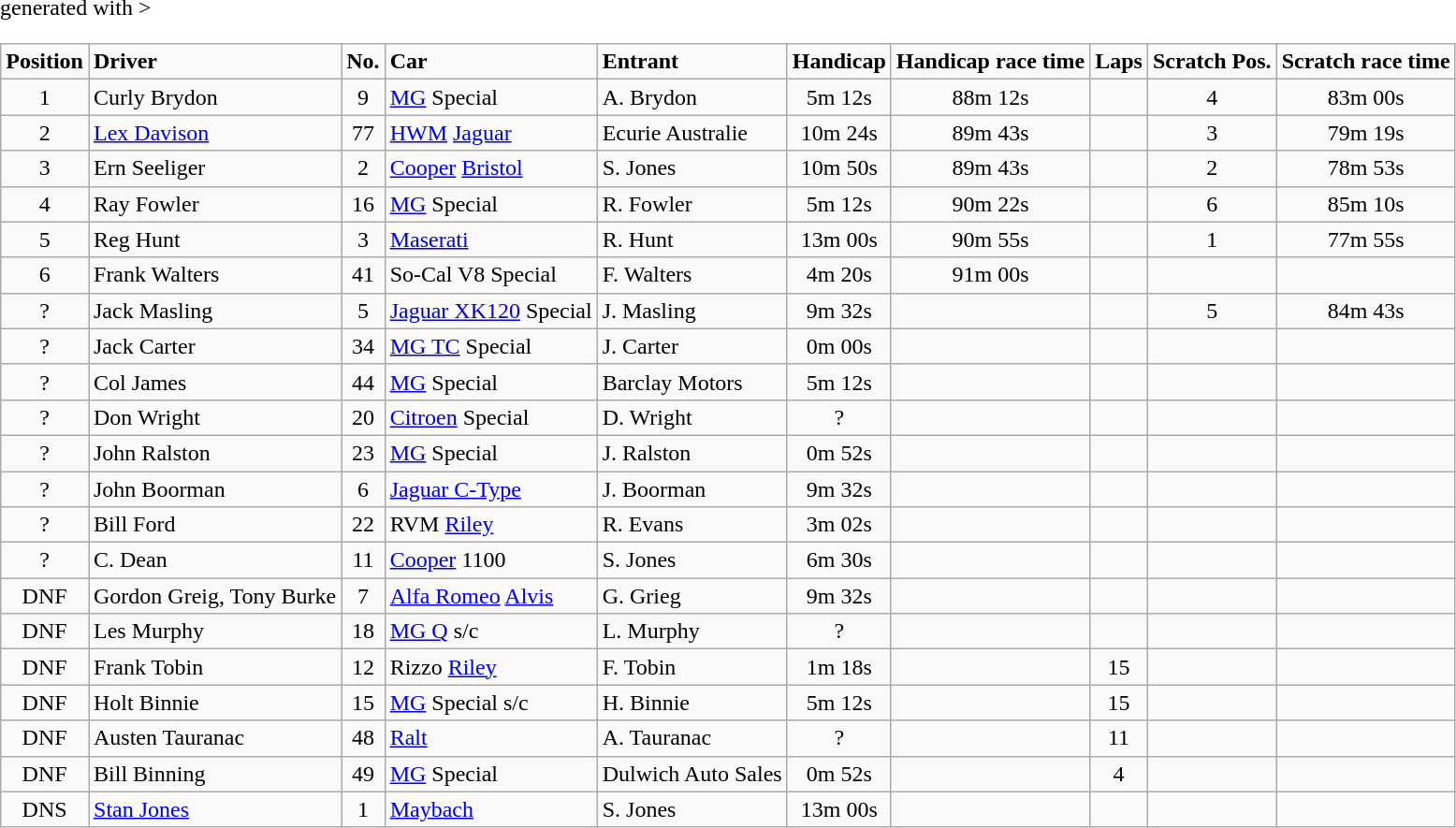<table class="wikitable" <hiddentext>generated with >
<tr style="font-weight:bold">
<td align="center">Position </td>
<td>Driver </td>
<td align="center">No.</td>
<td>Car </td>
<td>Entrant </td>
<td align="center">Handicap </td>
<td align="center">Handicap race  time </td>
<td align="center">Laps </td>
<td align="center">Scratch Pos.</td>
<td align="center">Scratch race time </td>
</tr>
<tr>
<td align="center">1</td>
<td>Curly Brydon</td>
<td align="center">9</td>
<td><a href='#'>MG</a> Special</td>
<td>A. Brydon</td>
<td align="center">5m 12s</td>
<td align="center">88m 12s</td>
<td align="center"></td>
<td align="center">4</td>
<td align="center">83m 00s</td>
</tr>
<tr>
<td align="center">2</td>
<td><a href='#'>Lex Davison</a></td>
<td align="center">77</td>
<td><a href='#'>HWM</a> <a href='#'>Jaguar</a></td>
<td>Ecurie Australie</td>
<td align="center">10m 24s</td>
<td align="center">89m 43s</td>
<td align="center"> </td>
<td align="center">3</td>
<td align="center">79m 19s</td>
</tr>
<tr>
<td align="center">3</td>
<td>Ern Seeliger</td>
<td align="center">2</td>
<td><a href='#'>Cooper</a> <a href='#'>Bristol</a></td>
<td>S. Jones</td>
<td align="center">10m 50s</td>
<td align="center">89m 43s</td>
<td align="center"> </td>
<td align="center">2</td>
<td align="center">78m 53s</td>
</tr>
<tr>
<td align="center">4</td>
<td>Ray Fowler</td>
<td align="center">16</td>
<td><a href='#'>MG</a> Special</td>
<td>R. Fowler</td>
<td align="center">5m 12s</td>
<td align="center">90m 22s</td>
<td align="center"> </td>
<td align="center">6</td>
<td align="center">85m 10s</td>
</tr>
<tr>
<td align="center">5</td>
<td>Reg Hunt</td>
<td align="center">3</td>
<td><a href='#'>Maserati</a></td>
<td>R. Hunt </td>
<td align="center">13m 00s</td>
<td align="center">90m 55s</td>
<td align="center"> </td>
<td align="center">1</td>
<td align="center">77m 55s</td>
</tr>
<tr>
<td align="center">6</td>
<td>Frank Walters</td>
<td align="center">41</td>
<td>So-Cal V8 Special </td>
<td>F. Walters</td>
<td align="center">4m 20s</td>
<td align="center">91m 00s</td>
<td align="center"> </td>
<td align="center"> </td>
<td align="center"> </td>
</tr>
<tr>
<td align="center">?</td>
<td>Jack Masling</td>
<td align="center">5</td>
<td><a href='#'>Jaguar XK120</a> Special</td>
<td>J. Masling</td>
<td align="center">9m 32s</td>
<td align="center"> </td>
<td align="center"> </td>
<td align="center">5</td>
<td align="center">84m 43s</td>
</tr>
<tr>
<td align="center">?</td>
<td>Jack Carter</td>
<td align="center">34</td>
<td><a href='#'>MG TC</a> Special</td>
<td>J. Carter</td>
<td align="center">0m 00s</td>
<td align="center"> </td>
<td align="center"> </td>
<td align="center"> </td>
<td align="center"> </td>
</tr>
<tr>
<td align="center">?</td>
<td>Col James</td>
<td align="center">44</td>
<td><a href='#'>MG</a> Special </td>
<td>Barclay Motors</td>
<td align="center">5m 12s</td>
<td align="center"> </td>
<td align="center"> </td>
<td align="center"> </td>
<td align="center"> </td>
</tr>
<tr>
<td align="center">?</td>
<td>Don Wright</td>
<td align="center">20</td>
<td><a href='#'>Citroen</a> Special </td>
<td>D. Wright </td>
<td align="center">?</td>
<td align="center"> </td>
<td align="center"> </td>
<td align="center"> </td>
<td align="center"> </td>
</tr>
<tr>
<td align="center">?</td>
<td>John Ralston</td>
<td align="center">23</td>
<td><a href='#'>MG</a> Special </td>
<td>J. Ralston</td>
<td align="center">0m 52s</td>
<td align="center"> </td>
<td align="center"> </td>
<td align="center"> </td>
<td align="center"> </td>
</tr>
<tr>
<td align="center">?</td>
<td>John Boorman</td>
<td align="center">6</td>
<td><a href='#'>Jaguar C-Type</a></td>
<td>J. Boorman</td>
<td align="center">9m 32s</td>
<td align="center"> </td>
<td align="center"> </td>
<td align="center"> </td>
<td align="center"> </td>
</tr>
<tr>
<td align="center">?</td>
<td>Bill Ford</td>
<td align="center">22</td>
<td>RVM <a href='#'>Riley</a></td>
<td>R. Evans</td>
<td align="center">3m 02s</td>
<td align="center"> </td>
<td align="center"> </td>
<td align="center"> </td>
<td align="center"> </td>
</tr>
<tr>
<td align="center">?</td>
<td>C. Dean </td>
<td align="center">11</td>
<td><a href='#'>Cooper</a> 1100</td>
<td>S. Jones</td>
<td align="center">6m 30s</td>
<td align="center"> </td>
<td align="center"> </td>
<td align="center"> </td>
<td align="center"> </td>
</tr>
<tr>
<td align="center">DNF</td>
<td>Gordon Greig, Tony Burke</td>
<td align="center">7</td>
<td><a href='#'>Alfa Romeo</a> <a href='#'>Alvis</a></td>
<td>G. Grieg</td>
<td align="center">9m 32s</td>
<td align="center"> </td>
<td align="center"> </td>
<td align="center"> </td>
<td align="center"> </td>
</tr>
<tr>
<td align="center">DNF</td>
<td>Les Murphy</td>
<td align="center">18</td>
<td><a href='#'>MG Q</a> s/c </td>
<td>L. Murphy </td>
<td align="center">?</td>
<td align="center"> </td>
<td align="center"> </td>
<td align="center"> </td>
<td align="center"> </td>
</tr>
<tr>
<td align="center">DNF</td>
<td>Frank Tobin</td>
<td align="center">12</td>
<td>Rizzo <a href='#'>Riley</a></td>
<td>F. Tobin</td>
<td align="center">1m 18s</td>
<td align="center"> </td>
<td align="center">15</td>
<td align="center"> </td>
<td align="center"> </td>
</tr>
<tr>
<td align="center">DNF</td>
<td>Holt Binnie</td>
<td align="center">15</td>
<td><a href='#'>MG</a> Special s/c </td>
<td>H. Binnie</td>
<td align="center">5m 12s</td>
<td align="center"> </td>
<td align="center">15</td>
<td align="center"> </td>
<td align="center"> </td>
</tr>
<tr>
<td align="center">DNF</td>
<td>Austen Tauranac</td>
<td align="center">48</td>
<td><a href='#'>Ralt</a></td>
<td>A. Tauranac </td>
<td align="center">?</td>
<td align="center"> </td>
<td align="center">11</td>
<td align="center"> </td>
<td align="center"> </td>
</tr>
<tr>
<td align="center">DNF</td>
<td>Bill Binning</td>
<td align="center">49</td>
<td><a href='#'>MG</a> Special </td>
<td>Dulwich Auto Sales</td>
<td align="center">0m 52s</td>
<td align="center"> </td>
<td align="center">4</td>
<td align="center"> </td>
<td align="center"> </td>
</tr>
<tr>
<td align="center">DNS</td>
<td><a href='#'>Stan Jones</a></td>
<td align="center">1</td>
<td><a href='#'>Maybach</a></td>
<td>S. Jones</td>
<td align="center">13m 00s</td>
<td align="center"></td>
<td align="center"></td>
<td align="center"></td>
<td align="center"></td>
</tr>
</table>
